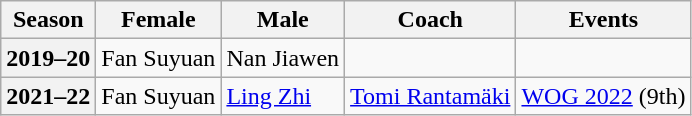<table class="wikitable">
<tr>
<th scope="col">Season</th>
<th scope="col">Female</th>
<th scope="col">Male</th>
<th scope="col">Coach</th>
<th scope="col">Events</th>
</tr>
<tr>
<th scope="row">2019–20</th>
<td>Fan Suyuan</td>
<td>Nan Jiawen</td>
<td></td>
<td></td>
</tr>
<tr>
<th scope="row">2021–22</th>
<td>Fan Suyuan</td>
<td><a href='#'>Ling Zhi</a></td>
<td><a href='#'>Tomi Rantamäki</a></td>
<td><a href='#'>WOG 2022</a> (9th)</td>
</tr>
</table>
